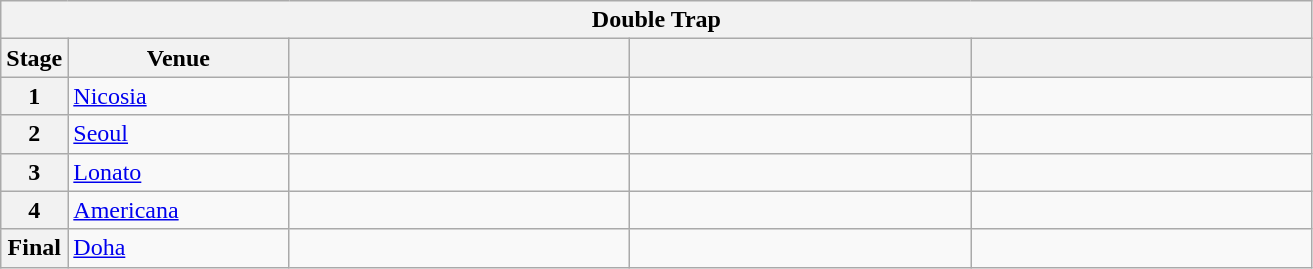<table class="wikitable">
<tr>
<th colspan="5">Double Trap</th>
</tr>
<tr>
<th>Stage</th>
<th width=140>Venue</th>
<th width=220></th>
<th width=220></th>
<th width=220></th>
</tr>
<tr>
<th>1</th>
<td> <a href='#'>Nicosia</a></td>
<td></td>
<td></td>
<td></td>
</tr>
<tr>
<th>2</th>
<td> <a href='#'>Seoul</a></td>
<td></td>
<td></td>
<td></td>
</tr>
<tr>
<th>3</th>
<td> <a href='#'>Lonato</a></td>
<td></td>
<td></td>
<td></td>
</tr>
<tr>
<th>4</th>
<td> <a href='#'>Americana</a></td>
<td></td>
<td></td>
<td></td>
</tr>
<tr>
<th>Final</th>
<td> <a href='#'>Doha</a></td>
<td></td>
<td></td>
<td></td>
</tr>
</table>
